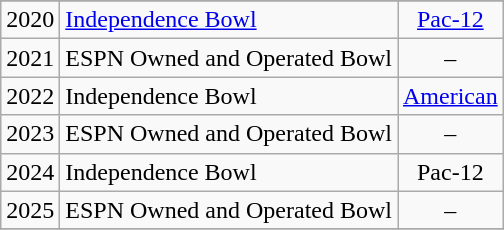<table class="wikitable">
<tr>
</tr>
<tr>
<td>2020</td>
<td><a href='#'>Independence Bowl</a></td>
<td align=center><a href='#'>Pac-12</a></td>
</tr>
<tr>
<td>2021</td>
<td>ESPN Owned and Operated Bowl</td>
<td align=center>–</td>
</tr>
<tr>
<td>2022</td>
<td>Independence Bowl</td>
<td align=center><a href='#'>American</a></td>
</tr>
<tr>
<td>2023</td>
<td>ESPN Owned and Operated Bowl</td>
<td align=center>–</td>
</tr>
<tr>
<td>2024</td>
<td>Independence Bowl</td>
<td align=center>Pac-12</td>
</tr>
<tr>
<td>2025</td>
<td>ESPN Owned and Operated Bowl</td>
<td align=center>–</td>
</tr>
<tr>
</tr>
</table>
